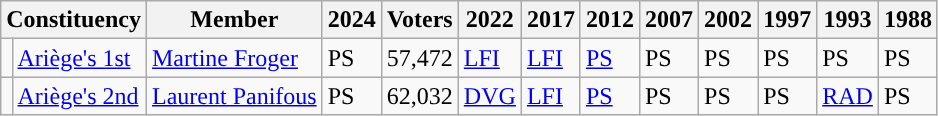<table class="wikitable sortable">
<tr>
<th colspan="2">Constituency</th>
<th>Member</th>
<th>2024</th>
<th>Voters</th>
<th>2022</th>
<th>2017</th>
<th>2012</th>
<th>2007</th>
<th>2002</th>
<th>1997</th>
<th>1993</th>
<th>1988</th>
</tr>
<tr>
<td style="background-color: "></td>
<td><a href='#'>Ariège's 1st</a></td>
<td><a href='#'>Martine Froger</a></td>
<td bgcolor=>PS</td>
<td>57,472</td>
<td><a href='#'>LFI</a></td>
<td><a href='#'>LFI</a></td>
<td bgcolor=><a href='#'>PS</a></td>
<td bgcolor=>PS</td>
<td bgcolor=>PS</td>
<td bgcolor=>PS</td>
<td bgcolor=>PS</td>
<td bgcolor=>PS</td>
</tr>
<tr>
<td style="background-color: "></td>
<td><a href='#'>Ariège's 2nd</a></td>
<td><a href='#'>Laurent Panifous</a></td>
<td bgcolor=>PS</td>
<td>62,032</td>
<td><a href='#'>DVG</a></td>
<td><a href='#'>LFI</a></td>
<td bgcolor=><a href='#'>PS</a></td>
<td bgcolor=>PS</td>
<td bgcolor=>PS</td>
<td bgcolor=>PS</td>
<td bgcolor=><a href='#'>RAD</a></td>
<td bgcolor=>PS</td>
</tr>
</table>
